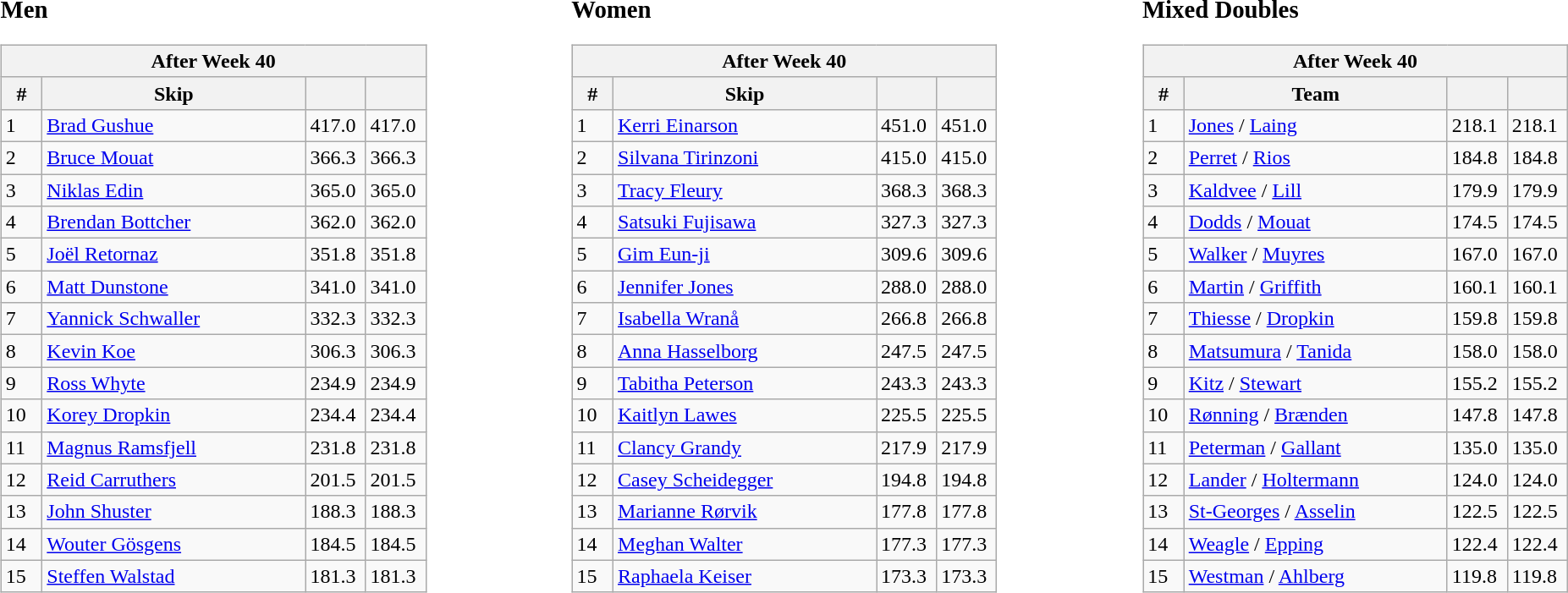<table>
<tr>
<td width=20% valign="top"><br><big><strong>Men</strong></big><table class=wikitable>
<tr>
<th colspan=4>After Week 40</th>
</tr>
<tr>
<th width=25>#</th>
<th width=200>Skip</th>
<th width=40></th>
<th width=40></th>
</tr>
<tr>
<td>1</td>
<td> <a href='#'>Brad Gushue</a></td>
<td>417.0</td>
<td>417.0</td>
</tr>
<tr>
<td>2</td>
<td> <a href='#'>Bruce Mouat</a></td>
<td>366.3</td>
<td>366.3</td>
</tr>
<tr>
<td>3</td>
<td> <a href='#'>Niklas Edin</a></td>
<td>365.0</td>
<td>365.0</td>
</tr>
<tr>
<td>4</td>
<td> <a href='#'>Brendan Bottcher</a></td>
<td>362.0</td>
<td>362.0</td>
</tr>
<tr>
<td>5</td>
<td> <a href='#'>Joël Retornaz</a></td>
<td>351.8</td>
<td>351.8</td>
</tr>
<tr>
<td>6</td>
<td> <a href='#'>Matt Dunstone</a></td>
<td>341.0</td>
<td>341.0</td>
</tr>
<tr>
<td>7</td>
<td> <a href='#'>Yannick Schwaller</a></td>
<td>332.3</td>
<td>332.3</td>
</tr>
<tr>
<td>8</td>
<td> <a href='#'>Kevin Koe</a></td>
<td>306.3</td>
<td>306.3</td>
</tr>
<tr>
<td>9</td>
<td> <a href='#'>Ross Whyte</a></td>
<td>234.9</td>
<td>234.9</td>
</tr>
<tr>
<td>10</td>
<td> <a href='#'>Korey Dropkin</a></td>
<td>234.4</td>
<td>234.4</td>
</tr>
<tr>
<td>11</td>
<td> <a href='#'>Magnus Ramsfjell</a></td>
<td>231.8</td>
<td>231.8</td>
</tr>
<tr>
<td>12</td>
<td> <a href='#'>Reid Carruthers</a></td>
<td>201.5</td>
<td>201.5</td>
</tr>
<tr>
<td>13</td>
<td> <a href='#'>John Shuster</a></td>
<td>188.3</td>
<td>188.3</td>
</tr>
<tr>
<td>14</td>
<td> <a href='#'>Wouter Gösgens</a></td>
<td>184.5</td>
<td>184.5</td>
</tr>
<tr>
<td>15</td>
<td> <a href='#'>Steffen Walstad</a></td>
<td>181.3</td>
<td>181.3</td>
</tr>
</table>
</td>
<td width=20% valign="top"><br><big><strong>Women</strong></big><table class=wikitable>
<tr>
<th colspan=4>After Week 40</th>
</tr>
<tr align=center>
<th width=25>#</th>
<th width=200>Skip</th>
<th width=40></th>
<th width=40></th>
</tr>
<tr>
<td>1</td>
<td> <a href='#'>Kerri Einarson</a></td>
<td>451.0</td>
<td>451.0</td>
</tr>
<tr>
<td>2</td>
<td> <a href='#'>Silvana Tirinzoni</a></td>
<td>415.0</td>
<td>415.0</td>
</tr>
<tr>
<td>3</td>
<td> <a href='#'>Tracy Fleury</a></td>
<td>368.3</td>
<td>368.3</td>
</tr>
<tr>
<td>4</td>
<td> <a href='#'>Satsuki Fujisawa</a></td>
<td>327.3</td>
<td>327.3</td>
</tr>
<tr>
<td>5</td>
<td> <a href='#'>Gim Eun-ji</a></td>
<td>309.6</td>
<td>309.6</td>
</tr>
<tr>
<td>6</td>
<td> <a href='#'>Jennifer Jones</a></td>
<td>288.0</td>
<td>288.0</td>
</tr>
<tr>
<td>7</td>
<td> <a href='#'>Isabella Wranå</a></td>
<td>266.8</td>
<td>266.8</td>
</tr>
<tr>
<td>8</td>
<td> <a href='#'>Anna Hasselborg</a></td>
<td>247.5</td>
<td>247.5</td>
</tr>
<tr>
<td>9</td>
<td> <a href='#'>Tabitha Peterson</a></td>
<td>243.3</td>
<td>243.3</td>
</tr>
<tr>
<td>10</td>
<td> <a href='#'>Kaitlyn Lawes</a></td>
<td>225.5</td>
<td>225.5</td>
</tr>
<tr>
<td>11</td>
<td> <a href='#'>Clancy Grandy</a></td>
<td>217.9</td>
<td>217.9</td>
</tr>
<tr>
<td>12</td>
<td> <a href='#'>Casey Scheidegger</a></td>
<td>194.8</td>
<td>194.8</td>
</tr>
<tr>
<td>13</td>
<td> <a href='#'>Marianne Rørvik</a></td>
<td>177.8</td>
<td>177.8</td>
</tr>
<tr>
<td>14</td>
<td> <a href='#'>Meghan Walter</a></td>
<td>177.3</td>
<td>177.3</td>
</tr>
<tr>
<td>15</td>
<td> <a href='#'>Raphaela Keiser</a></td>
<td>173.3</td>
<td>173.3</td>
</tr>
</table>
</td>
<td width=15% valign="top"><br><big><strong>Mixed Doubles</strong></big><table class=wikitable>
<tr>
<th colspan=4>After Week 40</th>
</tr>
<tr align=center>
<th width=25>#</th>
<th width=200>Team</th>
<th width=40></th>
<th width=40></th>
</tr>
<tr>
<td>1</td>
<td> <a href='#'>Jones</a> / <a href='#'>Laing</a></td>
<td>218.1</td>
<td>218.1</td>
</tr>
<tr>
<td>2</td>
<td> <a href='#'>Perret</a> / <a href='#'>Rios</a></td>
<td>184.8</td>
<td>184.8</td>
</tr>
<tr>
<td>3</td>
<td> <a href='#'>Kaldvee</a> / <a href='#'>Lill</a></td>
<td>179.9</td>
<td>179.9</td>
</tr>
<tr>
<td>4</td>
<td> <a href='#'>Dodds</a> / <a href='#'>Mouat</a></td>
<td>174.5</td>
<td>174.5</td>
</tr>
<tr>
<td>5</td>
<td> <a href='#'>Walker</a> /  <a href='#'>Muyres</a></td>
<td>167.0</td>
<td>167.0</td>
</tr>
<tr>
<td>6</td>
<td> <a href='#'>Martin</a> /  <a href='#'>Griffith</a></td>
<td>160.1</td>
<td>160.1</td>
</tr>
<tr>
<td>7</td>
<td> <a href='#'>Thiesse</a> / <a href='#'>Dropkin</a></td>
<td>159.8</td>
<td>159.8</td>
</tr>
<tr>
<td>8</td>
<td> <a href='#'>Matsumura</a> / <a href='#'>Tanida</a></td>
<td>158.0</td>
<td>158.0</td>
</tr>
<tr>
<td>9</td>
<td> <a href='#'>Kitz</a> / <a href='#'>Stewart</a></td>
<td>155.2</td>
<td>155.2</td>
</tr>
<tr>
<td>10</td>
<td> <a href='#'>Rønning</a> / <a href='#'>Brænden</a></td>
<td>147.8</td>
<td>147.8</td>
</tr>
<tr>
<td>11</td>
<td> <a href='#'>Peterman</a> / <a href='#'>Gallant</a></td>
<td>135.0</td>
<td>135.0</td>
</tr>
<tr>
<td>12</td>
<td> <a href='#'>Lander</a> / <a href='#'>Holtermann</a></td>
<td>124.0</td>
<td>124.0</td>
</tr>
<tr>
<td>13</td>
<td> <a href='#'>St-Georges</a> / <a href='#'>Asselin</a></td>
<td>122.5</td>
<td>122.5</td>
</tr>
<tr>
<td>14</td>
<td> <a href='#'>Weagle</a> / <a href='#'>Epping</a></td>
<td>122.4</td>
<td>122.4</td>
</tr>
<tr>
<td>15</td>
<td> <a href='#'>Westman</a> / <a href='#'>Ahlberg</a></td>
<td>119.8</td>
<td>119.8</td>
</tr>
</table>
</td>
</tr>
</table>
